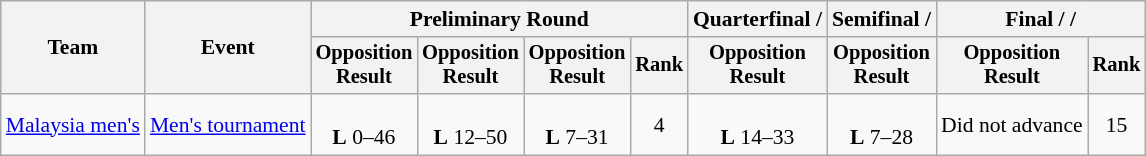<table class=wikitable style=font-size:90%;text-align:center>
<tr>
<th rowspan=2>Team</th>
<th rowspan=2>Event</th>
<th colspan=4>Preliminary Round</th>
<th>Quarterfinal / </th>
<th>Semifinal / </th>
<th colspan=2>Final /  / </th>
</tr>
<tr style=font-size:95%>
<th>Opposition<br>Result</th>
<th>Opposition<br>Result</th>
<th>Opposition<br>Result</th>
<th>Rank</th>
<th>Opposition<br>Result</th>
<th>Opposition<br>Result</th>
<th>Opposition<br>Result</th>
<th>Rank</th>
</tr>
<tr>
<td style="text-align:left"><a href='#'>Malaysia men's</a></td>
<td style="text-align:left"><a href='#'>Men's tournament</a></td>
<td><br><strong>L</strong> 0–46</td>
<td><br><strong>L</strong> 12–50</td>
<td><br><strong>L</strong> 7–31</td>
<td>4</td>
<td><br><strong>L</strong> 14–33</td>
<td><br><strong>L</strong> 7–28</td>
<td>Did not advance</td>
<td>15</td>
</tr>
</table>
